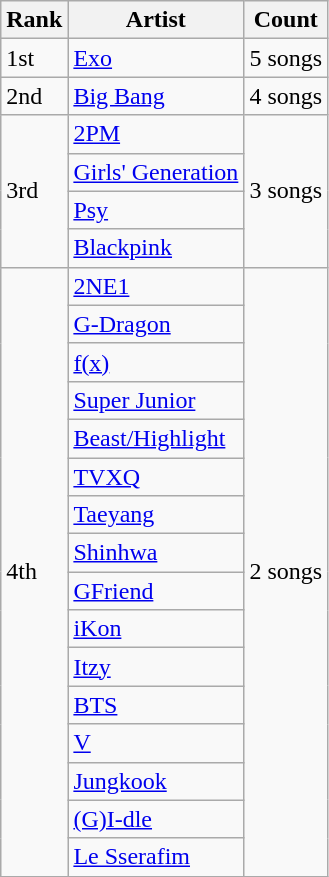<table class="wikitable">
<tr>
<th style=text-align:center>Rank</th>
<th style=text-align:center>Artist</th>
<th style=text-align:center>Count</th>
</tr>
<tr>
<td>1st</td>
<td><a href='#'>Exo</a></td>
<td>5 songs</td>
</tr>
<tr>
<td>2nd</td>
<td><a href='#'>Big Bang</a></td>
<td>4 songs</td>
</tr>
<tr>
<td rowspan="4">3rd</td>
<td><a href='#'>2PM</a></td>
<td rowspan="4">3 songs</td>
</tr>
<tr>
<td><a href='#'>Girls' Generation</a></td>
</tr>
<tr>
<td><a href='#'>Psy</a></td>
</tr>
<tr>
<td><a href='#'>Blackpink</a></td>
</tr>
<tr>
<td rowspan="16">4th</td>
<td><a href='#'>2NE1</a></td>
<td rowspan="16">2 songs</td>
</tr>
<tr>
<td><a href='#'>G-Dragon</a></td>
</tr>
<tr>
<td><a href='#'>f(x)</a></td>
</tr>
<tr>
<td><a href='#'>Super Junior</a></td>
</tr>
<tr>
<td><a href='#'>Beast/Highlight</a></td>
</tr>
<tr>
<td><a href='#'>TVXQ</a></td>
</tr>
<tr>
<td><a href='#'>Taeyang</a></td>
</tr>
<tr>
<td><a href='#'>Shinhwa</a></td>
</tr>
<tr>
<td><a href='#'>GFriend</a></td>
</tr>
<tr>
<td><a href='#'>iKon</a></td>
</tr>
<tr>
<td><a href='#'>Itzy</a></td>
</tr>
<tr>
<td><a href='#'>BTS</a></td>
</tr>
<tr>
<td><a href='#'>V</a></td>
</tr>
<tr>
<td><a href='#'>Jungkook</a></td>
</tr>
<tr>
<td><a href='#'>(G)I-dle</a> </td>
</tr>
<tr>
<td><a href='#'>Le Sserafim</a> </td>
</tr>
</table>
